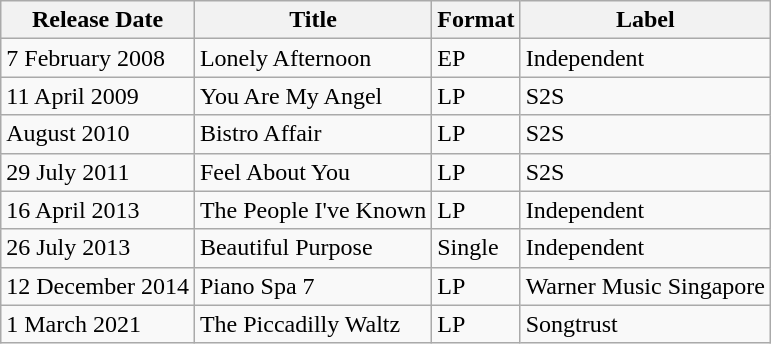<table class="wikitable">
<tr>
<th>Release Date</th>
<th>Title</th>
<th>Format</th>
<th>Label</th>
</tr>
<tr>
<td>7 February 2008</td>
<td>Lonely Afternoon</td>
<td>EP</td>
<td>Independent</td>
</tr>
<tr>
<td>11 April 2009</td>
<td>You Are My Angel</td>
<td>LP</td>
<td>S2S</td>
</tr>
<tr>
<td>August 2010</td>
<td>Bistro Affair</td>
<td>LP</td>
<td>S2S</td>
</tr>
<tr>
<td>29 July 2011</td>
<td>Feel About You</td>
<td>LP</td>
<td>S2S</td>
</tr>
<tr>
<td>16 April 2013</td>
<td>The People I've Known</td>
<td>LP</td>
<td>Independent</td>
</tr>
<tr>
<td>26 July 2013</td>
<td>Beautiful Purpose</td>
<td>Single</td>
<td>Independent</td>
</tr>
<tr>
<td>12 December 2014</td>
<td>Piano Spa 7</td>
<td>LP</td>
<td>Warner Music Singapore</td>
</tr>
<tr>
<td>1 March 2021</td>
<td>The Piccadilly Waltz</td>
<td>LP</td>
<td>Songtrust</td>
</tr>
</table>
